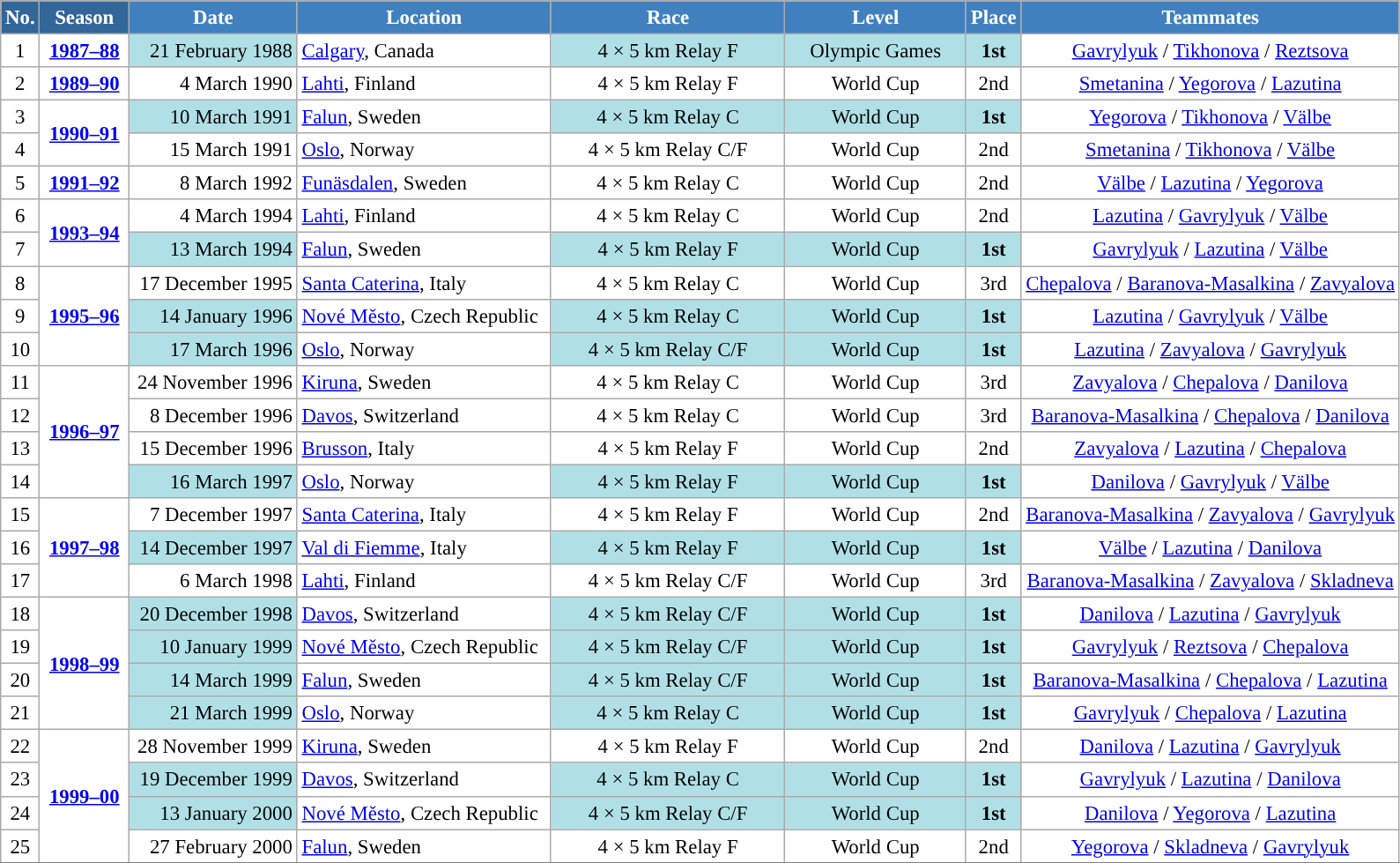<table class="wikitable sortable" style="font-size:95%; text-align:center; border:grey solid 1px; border-collapse:collapse; background:#ffffff;">
<tr style="background:#efefef;">
<th style="background-color:#369; color:white;">No.</th>
<th style="background-color:#369; color:white;">Season</th>
<th style="background-color:#4180be; color:white; width:120px;">Date</th>
<th style="background-color:#4180be; color:white; width:185px;">Location</th>
<th style="background-color:#4180be; color:white; width:170px;">Race</th>
<th style="background-color:#4180be; color:white; width:130px;">Level</th>
<th style="background-color:#4180be; color:white;">Place</th>
<th style="background-color:#4180be; color:white;">Teammates</th>
</tr>
<tr>
<td align=center>1</td>
<td rowspan=1 align=center><strong><a href='#'>1987–88</a></strong></td>
<td bgcolor="#BOEOE6" align=right>21 February 1988</td>
<td align=left> <a href='#'>Calgary</a>, Canada</td>
<td bgcolor="#BOEOE6">4 × 5 km Relay F</td>
<td bgcolor="#BOEOE6">Olympic Games</td>
<td bgcolor="#BOEOE6"><strong>1st</strong></td>
<td><a href='#'>Gavrylyuk</a> / <a href='#'>Tikhonova</a> / <a href='#'>Reztsova</a></td>
</tr>
<tr>
<td align=center>2</td>
<td rowspan=1 align=center><strong> <a href='#'>1989–90</a> </strong></td>
<td align=right>4 March 1990</td>
<td align=left> <a href='#'>Lahti</a>, Finland</td>
<td>4 × 5 km Relay F</td>
<td>World Cup</td>
<td>2nd</td>
<td><a href='#'>Smetanina</a> / <a href='#'>Yegorova</a> / <a href='#'>Lazutina</a></td>
</tr>
<tr>
<td align=center>3</td>
<td rowspan=2 align=center><strong><a href='#'>1990–91</a></strong></td>
<td bgcolor="#BOEOE6" align=right>10 March 1991</td>
<td align=left> <a href='#'>Falun</a>, Sweden</td>
<td bgcolor="#BOEOE6">4 × 5 km Relay C</td>
<td bgcolor="#BOEOE6">World Cup</td>
<td bgcolor="#BOEOE6"><strong>1st</strong></td>
<td><a href='#'>Yegorova</a> / <a href='#'>Tikhonova</a> / <a href='#'>Välbe</a></td>
</tr>
<tr>
<td align=center>4</td>
<td align=right>15 March 1991</td>
<td align=left> <a href='#'>Oslo</a>, Norway</td>
<td>4 × 5 km Relay C/F</td>
<td>World Cup</td>
<td>2nd</td>
<td><a href='#'>Smetanina</a> / <a href='#'>Tikhonova</a> / <a href='#'>Välbe</a></td>
</tr>
<tr>
<td align=center>5</td>
<td rowspan=1 align=center><strong> <a href='#'>1991–92</a> </strong></td>
<td align=right>8 March 1992</td>
<td align=left> <a href='#'>Funäsdalen</a>, Sweden</td>
<td>4 × 5 km Relay C</td>
<td>World Cup</td>
<td>2nd</td>
<td><a href='#'>Välbe</a> / <a href='#'>Lazutina</a> / <a href='#'>Yegorova</a></td>
</tr>
<tr>
<td align=center>6</td>
<td rowspan=2 align=center><strong> <a href='#'>1993–94</a> </strong></td>
<td align=right>4 March 1994</td>
<td align=left> <a href='#'>Lahti</a>, Finland</td>
<td>4 × 5 km Relay C</td>
<td>World Cup</td>
<td>2nd</td>
<td><a href='#'>Lazutina</a> / <a href='#'>Gavrylyuk</a> / <a href='#'>Välbe</a></td>
</tr>
<tr>
<td align=center>7</td>
<td bgcolor="#BOEOE6" align=right>13 March 1994</td>
<td align=left> <a href='#'>Falun</a>, Sweden</td>
<td bgcolor="#BOEOE6">4 × 5 km Relay F</td>
<td bgcolor="#BOEOE6">World Cup</td>
<td bgcolor="#BOEOE6"><strong>1st</strong></td>
<td><a href='#'>Gavrylyuk</a> / <a href='#'>Lazutina</a> / <a href='#'>Välbe</a></td>
</tr>
<tr>
<td align=center>8</td>
<td rowspan=3 align=center><strong> <a href='#'>1995–96</a> </strong></td>
<td align=right>17 December 1995</td>
<td align=left> <a href='#'>Santa Caterina</a>, Italy</td>
<td>4 × 5 km Relay C</td>
<td>World Cup</td>
<td>3rd</td>
<td><a href='#'>Chepalova</a> / <a href='#'>Baranova-Masalkina</a> / <a href='#'>Zavyalova</a></td>
</tr>
<tr>
<td align=center>9</td>
<td bgcolor="#BOEOE6" align=right>14 January 1996</td>
<td align=left> <a href='#'>Nové Město</a>, Czech Republic</td>
<td bgcolor="#BOEOE6">4 × 5 km Relay C</td>
<td bgcolor="#BOEOE6">World Cup</td>
<td bgcolor="#BOEOE6"><strong>1st</strong></td>
<td><a href='#'>Lazutina</a> / <a href='#'>Gavrylyuk</a> / <a href='#'>Välbe</a></td>
</tr>
<tr>
<td align=center>10</td>
<td bgcolor="#BOEOE6" align=right>17 March 1996</td>
<td align=left> <a href='#'>Oslo</a>, Norway</td>
<td bgcolor="#BOEOE6">4 × 5 km Relay C/F</td>
<td bgcolor="#BOEOE6">World Cup</td>
<td bgcolor="#BOEOE6"><strong>1st</strong></td>
<td><a href='#'>Lazutina</a> / <a href='#'>Zavyalova</a> / <a href='#'>Gavrylyuk</a></td>
</tr>
<tr>
<td align=center>11</td>
<td rowspan=4 align=center><strong> <a href='#'>1996–97</a> </strong></td>
<td align=right>24 November 1996</td>
<td align=left> <a href='#'>Kiruna</a>, Sweden</td>
<td>4 × 5 km Relay C</td>
<td>World Cup</td>
<td>3rd</td>
<td><a href='#'>Zavyalova</a> / <a href='#'>Chepalova</a> / <a href='#'>Danilova</a></td>
</tr>
<tr>
<td align=center>12</td>
<td align=right>8 December 1996</td>
<td align=left> <a href='#'>Davos</a>, Switzerland</td>
<td>4 × 5 km Relay C</td>
<td>World Cup</td>
<td>3rd</td>
<td><a href='#'>Baranova-Masalkina</a> / <a href='#'>Chepalova</a> / <a href='#'>Danilova</a></td>
</tr>
<tr>
<td align=center>13</td>
<td align=right>15 December 1996</td>
<td align=left> <a href='#'>Brusson</a>, Italy</td>
<td>4 × 5 km Relay F</td>
<td>World Cup</td>
<td>2nd</td>
<td><a href='#'>Zavyalova</a> / <a href='#'>Lazutina</a> / <a href='#'>Chepalova</a></td>
</tr>
<tr>
<td align=center>14</td>
<td bgcolor="#BOEOE6" align=right>16 March 1997</td>
<td align=left> <a href='#'>Oslo</a>, Norway</td>
<td bgcolor="#BOEOE6">4 × 5 km Relay F</td>
<td bgcolor="#BOEOE6">World Cup</td>
<td bgcolor="#BOEOE6"><strong>1st</strong></td>
<td><a href='#'>Danilova</a> / <a href='#'>Gavrylyuk</a> / <a href='#'>Välbe</a></td>
</tr>
<tr>
<td align=center>15</td>
<td rowspan=3 align=center><strong> <a href='#'>1997–98</a> </strong></td>
<td align=right>7 December 1997</td>
<td align=left> <a href='#'>Santa Caterina</a>, Italy</td>
<td>4 × 5 km Relay F</td>
<td>World Cup</td>
<td>2nd</td>
<td><a href='#'>Baranova-Masalkina</a> / <a href='#'>Zavyalova</a> / <a href='#'>Gavrylyuk</a></td>
</tr>
<tr>
<td align=center>16</td>
<td bgcolor="#BOEOE6" align=right>14 December 1997</td>
<td align=left> <a href='#'>Val di Fiemme</a>, Italy</td>
<td bgcolor="#BOEOE6">4 × 5 km Relay F</td>
<td bgcolor="#BOEOE6">World Cup</td>
<td bgcolor="#BOEOE6"><strong>1st</strong></td>
<td><a href='#'>Välbe</a> / <a href='#'>Lazutina</a> / <a href='#'>Danilova</a></td>
</tr>
<tr>
<td align=center>17</td>
<td align=right>6 March 1998</td>
<td align=left> <a href='#'>Lahti</a>, Finland</td>
<td>4 × 5 km Relay C/F</td>
<td>World Cup</td>
<td>3rd</td>
<td><a href='#'>Baranova-Masalkina</a> / <a href='#'>Zavyalova</a> / <a href='#'>Skladneva</a></td>
</tr>
<tr>
<td align=center>18</td>
<td rowspan=4 align=center><strong><a href='#'>1998–99</a></strong></td>
<td bgcolor="#BOEOE6" align=right>20 December 1998</td>
<td align=left> <a href='#'>Davos</a>, Switzerland</td>
<td bgcolor="#BOEOE6">4 × 5 km Relay C/F</td>
<td bgcolor="#BOEOE6">World Cup</td>
<td bgcolor="#BOEOE6"><strong>1st</strong></td>
<td><a href='#'>Danilova</a> / <a href='#'>Lazutina</a> / <a href='#'>Gavrylyuk</a></td>
</tr>
<tr>
<td align=center>19</td>
<td bgcolor="#BOEOE6" align=right>10 January 1999</td>
<td align=left> <a href='#'>Nové Město</a>, Czech Republic</td>
<td bgcolor="#BOEOE6">4 × 5 km Relay C/F</td>
<td bgcolor="#BOEOE6">World Cup</td>
<td bgcolor="#BOEOE6"><strong>1st</strong></td>
<td><a href='#'>Gavrylyuk</a> / <a href='#'>Reztsova</a> / <a href='#'>Chepalova</a></td>
</tr>
<tr>
<td align=center>20</td>
<td bgcolor="#BOEOE6" align=right>14 March 1999</td>
<td align=left> <a href='#'>Falun</a>, Sweden</td>
<td bgcolor="#BOEOE6">4 × 5 km Relay C/F</td>
<td bgcolor="#BOEOE6">World Cup</td>
<td bgcolor="#BOEOE6"><strong>1st</strong></td>
<td><a href='#'>Baranova-Masalkina</a> / <a href='#'>Chepalova</a> / <a href='#'>Lazutina</a></td>
</tr>
<tr>
<td align=center>21</td>
<td bgcolor="#BOEOE6" align=right>21 March 1999</td>
<td align=left> <a href='#'>Oslo</a>, Norway</td>
<td bgcolor="#BOEOE6">4 × 5 km Relay C</td>
<td bgcolor="#BOEOE6">World Cup</td>
<td bgcolor="#BOEOE6"><strong>1st</strong></td>
<td><a href='#'>Gavrylyuk</a> /  <a href='#'>Chepalova</a> / <a href='#'>Lazutina</a></td>
</tr>
<tr>
<td align=center>22</td>
<td rowspan=4 align=center><strong> <a href='#'>1999–00</a> </strong></td>
<td align=right>28 November 1999</td>
<td align=left> <a href='#'>Kiruna</a>, Sweden</td>
<td>4 × 5 km Relay F</td>
<td>World Cup</td>
<td>2nd</td>
<td><a href='#'>Danilova</a> / <a href='#'>Lazutina</a> / <a href='#'>Gavrylyuk</a></td>
</tr>
<tr>
<td align=center>23</td>
<td bgcolor="#BOEOE6" align=right>19 December 1999</td>
<td align=left> <a href='#'>Davos</a>, Switzerland</td>
<td bgcolor="#BOEOE6">4 × 5 km Relay C</td>
<td bgcolor="#BOEOE6">World Cup</td>
<td bgcolor="#BOEOE6"><strong>1st</strong></td>
<td><a href='#'>Gavrylyuk</a> / <a href='#'>Lazutina</a> / <a href='#'>Danilova</a></td>
</tr>
<tr>
<td align=center>24</td>
<td bgcolor="#BOEOE6" align=right>13 January 2000</td>
<td align=left> <a href='#'>Nové Město</a>, Czech Republic</td>
<td bgcolor="#BOEOE6">4 × 5 km Relay C/F</td>
<td bgcolor="#BOEOE6">World Cup</td>
<td bgcolor="#BOEOE6"><strong>1st</strong></td>
<td><a href='#'>Danilova</a>  / <a href='#'>Yegorova</a> / <a href='#'>Lazutina</a></td>
</tr>
<tr>
<td align=center>25</td>
<td align=right>27 February 2000</td>
<td align=left> <a href='#'>Falun</a>, Sweden</td>
<td>4 × 5 km Relay F</td>
<td>World Cup</td>
<td>2nd</td>
<td><a href='#'>Yegorova</a> / <a href='#'>Skladneva</a> / <a href='#'>Gavrylyuk</a></td>
</tr>
<tr>
</tr>
</table>
